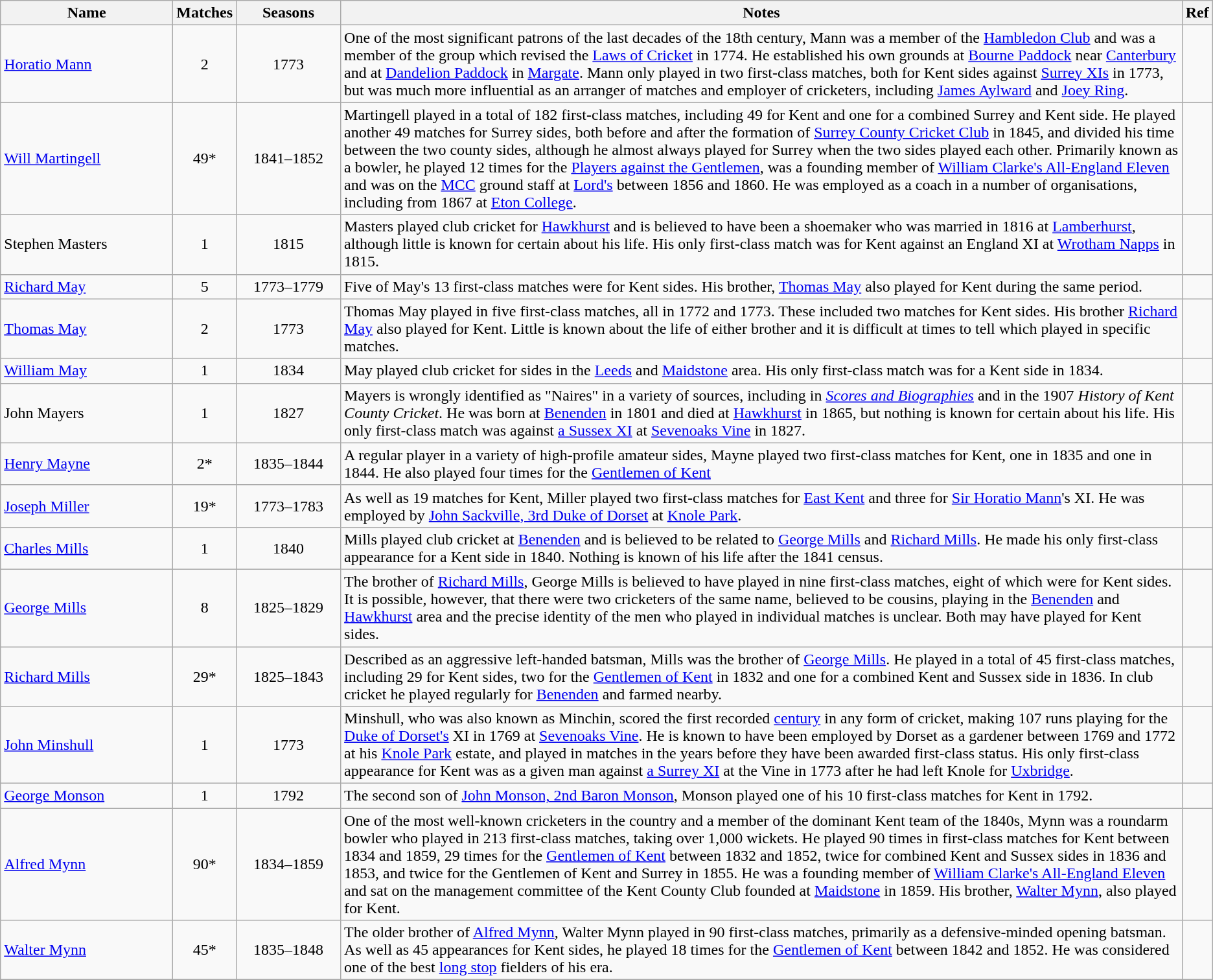<table class="wikitable">
<tr>
<th style="width:170px">Name</th>
<th>Matches</th>
<th style="width: 100px">Seasons</th>
<th>Notes</th>
<th>Ref</th>
</tr>
<tr>
<td><a href='#'>Horatio Mann</a></td>
<td align=center>2</td>
<td align=center>1773</td>
<td>One of the most significant patrons of the last decades of the 18th century, Mann was a member of the <a href='#'>Hambledon Club</a> and was a member of the group which revised the <a href='#'>Laws of Cricket</a> in 1774. He established his own grounds at <a href='#'>Bourne Paddock</a> near <a href='#'>Canterbury</a> and at <a href='#'>Dandelion Paddock</a> in <a href='#'>Margate</a>. Mann only played in two first-class matches, both for Kent sides against <a href='#'>Surrey XIs</a> in 1773, but was much more influential as an arranger of matches and employer of cricketers, including <a href='#'>James Aylward</a> and <a href='#'>Joey Ring</a>.</td>
<td></td>
</tr>
<tr>
<td><a href='#'>Will Martingell</a></td>
<td align=center>49*</td>
<td align=center>1841–1852</td>
<td>Martingell played in a total of 182 first-class matches, including 49 for Kent and one for a combined Surrey and Kent side. He played another 49 matches for Surrey sides, both before and after the formation of <a href='#'>Surrey County Cricket Club</a> in 1845, and divided his time between the two county sides, although he almost always played for Surrey when the two sides played each other. Primarily known as a bowler, he played 12 times for the <a href='#'>Players against the Gentlemen</a>, was a founding member of <a href='#'>William Clarke's All-England Eleven</a> and was on the <a href='#'>MCC</a> ground staff at <a href='#'>Lord's</a> between 1856 and 1860. He was employed as a coach in a number of organisations, including from 1867 at <a href='#'>Eton College</a>.</td>
<td></td>
</tr>
<tr>
<td>Stephen Masters</td>
<td align=center>1</td>
<td align=center>1815</td>
<td>Masters played club cricket for <a href='#'>Hawkhurst</a> and is believed to have been a shoemaker who was married in 1816 at <a href='#'>Lamberhurst</a>, although little is known for certain about his life. His only first-class match was for Kent against an England XI at <a href='#'>Wrotham Napps</a> in 1815.</td>
<td></td>
</tr>
<tr>
<td><a href='#'>Richard May</a></td>
<td align=center>5</td>
<td align=center>1773–1779</td>
<td>Five of May's 13 first-class matches were for Kent sides. His brother, <a href='#'>Thomas May</a> also played for Kent during the same period.</td>
<td></td>
</tr>
<tr>
<td><a href='#'>Thomas May</a></td>
<td align=center>2</td>
<td align=center>1773</td>
<td>Thomas May played in five first-class matches, all in 1772 and 1773. These included two matches for Kent sides. His brother <a href='#'>Richard May</a> also played for Kent. Little is known about the life of either brother and it is difficult at times to tell which played in specific matches.</td>
<td></td>
</tr>
<tr>
<td><a href='#'>William May</a></td>
<td align=center>1</td>
<td align=center>1834</td>
<td>May played club cricket for sides in the <a href='#'>Leeds</a> and <a href='#'>Maidstone</a> area. His only first-class match was for a Kent side in 1834.</td>
<td></td>
</tr>
<tr>
<td>John Mayers</td>
<td align=center>1</td>
<td align=center>1827</td>
<td>Mayers is wrongly identified as "Naires" in a variety of sources, including in <em><a href='#'>Scores and Biographies</a></em> and in the 1907 <em>History of Kent County Cricket</em>. He was born at <a href='#'>Benenden</a> in 1801 and died at <a href='#'>Hawkhurst</a> in 1865, but nothing is known for certain about his life. His only first-class match was against <a href='#'>a Sussex XI</a> at <a href='#'>Sevenoaks Vine</a> in 1827.</td>
<td></td>
</tr>
<tr>
<td><a href='#'>Henry Mayne</a></td>
<td align=center>2*</td>
<td align=center>1835–1844</td>
<td>A regular player in a variety of high-profile amateur sides, Mayne played two first-class matches for Kent, one in 1835 and one in 1844. He also played four times for the <a href='#'>Gentlemen of Kent</a></td>
<td></td>
</tr>
<tr>
<td><a href='#'>Joseph Miller</a></td>
<td align=center>19*</td>
<td align=center>1773–1783</td>
<td>As well as 19 matches for Kent, Miller played two first-class matches for <a href='#'>East Kent</a> and three for <a href='#'>Sir Horatio Mann</a>'s XI. He was employed by <a href='#'>John Sackville, 3rd Duke of Dorset</a> at <a href='#'>Knole Park</a>.</td>
<td></td>
</tr>
<tr>
<td><a href='#'>Charles Mills</a></td>
<td align=center>1</td>
<td align=center>1840</td>
<td>Mills played club cricket at <a href='#'>Benenden</a> and is believed to be related to <a href='#'>George Mills</a> and <a href='#'>Richard Mills</a>. He made his only first-class appearance for a Kent side in 1840. Nothing is known of his life after the 1841 census.</td>
<td></td>
</tr>
<tr>
<td><a href='#'>George Mills</a></td>
<td align=center>8</td>
<td align=center>1825–1829</td>
<td>The brother of <a href='#'>Richard Mills</a>, George Mills is believed to have played in nine first-class matches, eight of which were for Kent sides. It is possible, however, that there were two cricketers of the same name, believed to be cousins, playing in the <a href='#'>Benenden</a> and <a href='#'>Hawkhurst</a> area and the precise identity of the men who played in individual matches is unclear. Both may have played for Kent sides.</td>
<td></td>
</tr>
<tr>
<td><a href='#'>Richard Mills</a></td>
<td align=center>29*</td>
<td align=center>1825–1843</td>
<td>Described as an aggressive left-handed batsman, Mills was the brother of <a href='#'>George Mills</a>. He played in a total of 45 first-class matches, including 29 for Kent sides, two for the <a href='#'>Gentlemen of Kent</a> in 1832 and one for a combined Kent and Sussex side in 1836. In club cricket he played regularly for <a href='#'>Benenden</a> and farmed nearby.</td>
<td></td>
</tr>
<tr>
<td><a href='#'>John Minshull</a></td>
<td align=center>1</td>
<td align=center>1773</td>
<td>Minshull, who was also known as Minchin, scored the first recorded <a href='#'>century</a> in any form of cricket, making 107 runs playing for the <a href='#'>Duke of Dorset's</a> XI in 1769 at <a href='#'>Sevenoaks Vine</a>. He is known to have been employed by Dorset as a gardener between 1769 and 1772 at his <a href='#'>Knole Park</a> estate, and played in matches in the years before they have been awarded first-class status. His only first-class appearance for Kent was as a given man against <a href='#'>a Surrey XI</a> at the Vine in 1773 after he had left Knole for <a href='#'>Uxbridge</a>.</td>
<td></td>
</tr>
<tr>
<td><a href='#'>George Monson</a></td>
<td align=center>1</td>
<td align=center>1792</td>
<td>The second son of <a href='#'>John Monson, 2nd Baron Monson</a>, Monson played one of his 10 first-class matches for Kent in 1792.</td>
<td></td>
</tr>
<tr>
<td><a href='#'>Alfred Mynn</a></td>
<td align=center>90*</td>
<td align=center>1834–1859</td>
<td>One of the most well-known cricketers in the country and a member of the dominant Kent team of the 1840s, Mynn was a roundarm bowler who played in 213 first-class matches, taking over 1,000 wickets. He played 90 times in first-class matches for Kent between 1834 and 1859, 29 times for the <a href='#'>Gentlemen of Kent</a> between 1832 and 1852, twice for combined Kent and Sussex sides in 1836 and 1853, and twice for the Gentlemen of Kent and Surrey in 1855. He was a founding member of <a href='#'>William Clarke's All-England Eleven</a> and sat on the management committee of the Kent County Club founded at <a href='#'>Maidstone</a> in 1859. His brother, <a href='#'>Walter Mynn</a>, also played for Kent.</td>
<td></td>
</tr>
<tr>
<td><a href='#'>Walter Mynn</a></td>
<td align=center>45*</td>
<td align=center>1835–1848</td>
<td>The older brother of <a href='#'>Alfred Mynn</a>, Walter Mynn played in 90 first-class matches, primarily as a defensive-minded opening batsman. As well as 45 appearances for Kent sides, he played 18 times for the <a href='#'>Gentlemen of Kent</a> between 1842 and 1852. He was considered one of the best <a href='#'>long stop</a> fielders of his era.</td>
<td></td>
</tr>
<tr>
</tr>
</table>
